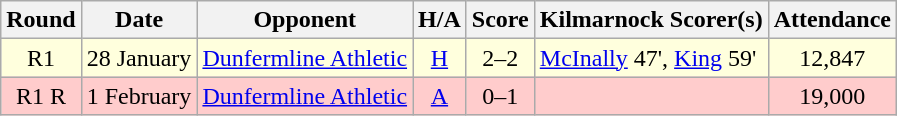<table class="wikitable" style="text-align:center">
<tr>
<th>Round</th>
<th>Date</th>
<th>Opponent</th>
<th>H/A</th>
<th>Score</th>
<th>Kilmarnock Scorer(s)</th>
<th>Attendance</th>
</tr>
<tr bgcolor=#FFFFDD>
<td>R1</td>
<td align=left>28 January</td>
<td align=left><a href='#'>Dunfermline Athletic</a></td>
<td><a href='#'>H</a></td>
<td>2–2</td>
<td align=left><a href='#'>McInally</a> 47', <a href='#'>King</a> 59'</td>
<td>12,847</td>
</tr>
<tr bgcolor=#FFCCCC>
<td>R1 R</td>
<td align=left>1 February</td>
<td align=left><a href='#'>Dunfermline Athletic</a></td>
<td><a href='#'>A</a></td>
<td>0–1</td>
<td align=left></td>
<td>19,000</td>
</tr>
</table>
